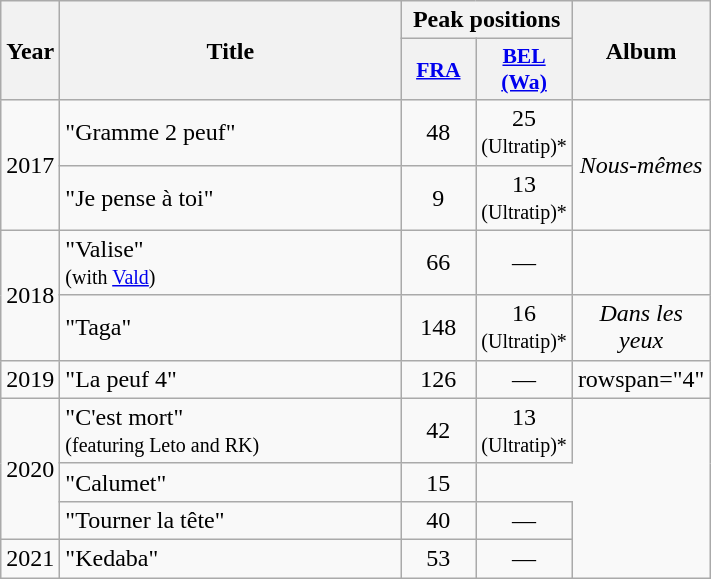<table class="wikitable">
<tr>
<th rowspan="2" style="text-align:center; width:10px;">Year</th>
<th rowspan="2" style="text-align:center; width:220px;">Title</th>
<th colspan="2" style="text-align:center; width:20px;">Peak positions</th>
<th rowspan="2" style="text-align:center; width:70px;">Album</th>
</tr>
<tr>
<th scope="col" style="width:3em;font-size:90%;"><a href='#'>FRA</a><br></th>
<th scope="col" style="width:3em;font-size:90%;"><a href='#'>BEL<br>(Wa)</a><br></th>
</tr>
<tr>
<td style="text-align:center;" rowspan=2>2017</td>
<td>"Gramme 2 peuf"</td>
<td style="text-align:center;">48</td>
<td style="text-align:center;">25<br><small>(Ultratip)*</small></td>
<td style="text-align:center;" rowspan=2><em>Nous-mêmes</em></td>
</tr>
<tr>
<td>"Je pense à toi"</td>
<td style="text-align:center;">9</td>
<td style="text-align:center;">13<br><small>(Ultratip)*</small></td>
</tr>
<tr>
<td style="text-align:center;" rowspan=2>2018</td>
<td>"Valise"<br><small>(with <a href='#'>Vald</a>)</small></td>
<td style="text-align:center;">66</td>
<td style="text-align:center;">—</td>
<td></td>
</tr>
<tr>
<td>"Taga"</td>
<td style="text-align:center;">148</td>
<td style="text-align:center;">16<br><small>(Ultratip)*</small></td>
<td style="text-align:center;"><em>Dans les yeux</em></td>
</tr>
<tr>
<td style="text-align:center;">2019</td>
<td>"La peuf 4"</td>
<td style="text-align:center;">126<br></td>
<td style="text-align:center;">—</td>
<td>rowspan="4" </td>
</tr>
<tr>
<td style="text-align:center;" rowspan="3">2020</td>
<td>"C'est mort"<br><small>(featuring Leto and RK)</small></td>
<td style="text-align:center;">42</td>
<td style="text-align:center;">13<br><small>(Ultratip)*</small></td>
</tr>
<tr>
<td>"Calumet"</td>
<td style="text-align:center;">15</td>
</tr>
<tr>
<td>"Tourner la tête"</td>
<td style="text-align:center;">40</td>
<td style="text-align:center;">—</td>
</tr>
<tr>
<td style="text-align:center;">2021</td>
<td>"Kedaba"</td>
<td style="text-align:center;">53</td>
<td style="text-align:center;">—</td>
</tr>
</table>
